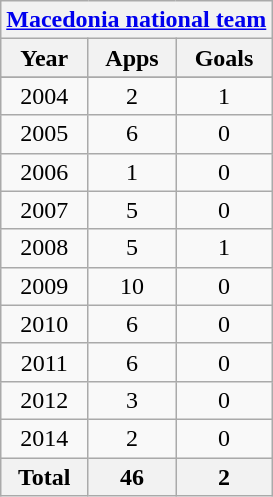<table class="wikitable" style="text-align:center">
<tr>
<th colspan=3><a href='#'>Macedonia national team</a></th>
</tr>
<tr>
<th>Year</th>
<th>Apps</th>
<th>Goals</th>
</tr>
<tr>
</tr>
<tr>
<td>2004</td>
<td>2</td>
<td>1</td>
</tr>
<tr>
<td>2005</td>
<td>6</td>
<td>0</td>
</tr>
<tr>
<td>2006</td>
<td>1</td>
<td>0</td>
</tr>
<tr>
<td>2007</td>
<td>5</td>
<td>0</td>
</tr>
<tr>
<td>2008</td>
<td>5</td>
<td>1</td>
</tr>
<tr>
<td>2009</td>
<td>10</td>
<td>0</td>
</tr>
<tr>
<td>2010</td>
<td>6</td>
<td>0</td>
</tr>
<tr>
<td>2011</td>
<td>6</td>
<td>0</td>
</tr>
<tr>
<td>2012</td>
<td>3</td>
<td>0</td>
</tr>
<tr>
<td>2014</td>
<td>2</td>
<td>0</td>
</tr>
<tr>
<th>Total</th>
<th>46</th>
<th>2</th>
</tr>
</table>
